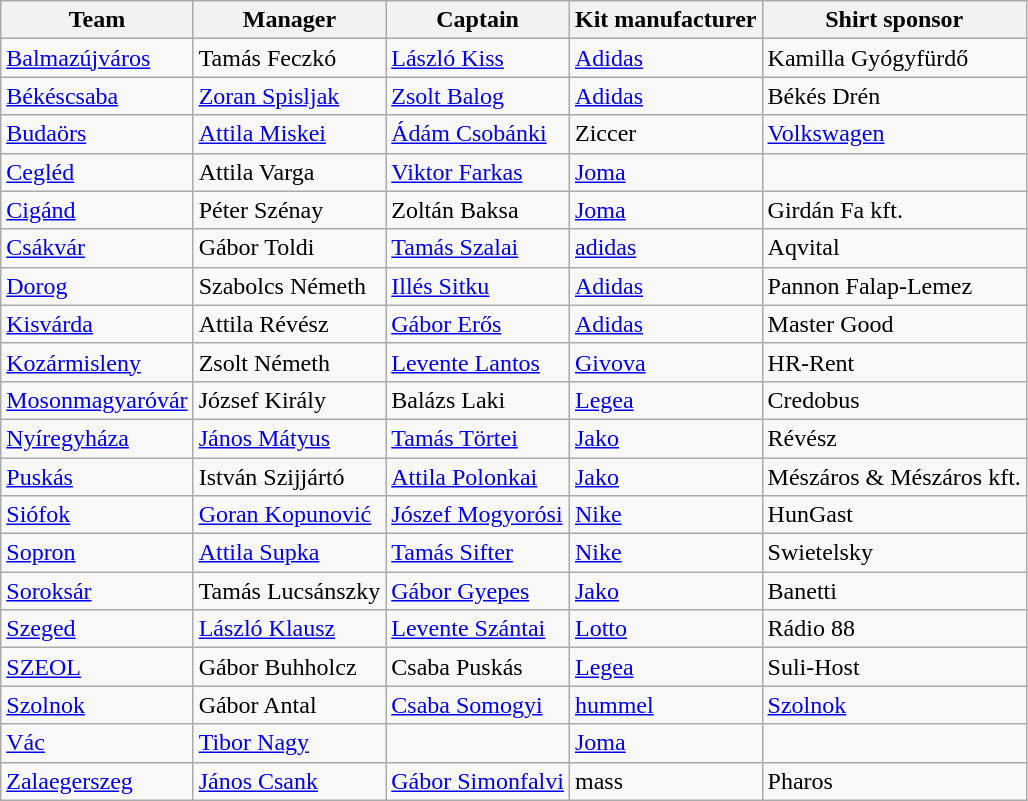<table class="wikitable sortable">
<tr>
<th>Team</th>
<th>Manager</th>
<th>Captain</th>
<th>Kit manufacturer</th>
<th>Shirt sponsor</th>
</tr>
<tr>
<td><a href='#'>Balmazújváros</a></td>
<td> Tamás Feczkó</td>
<td> <a href='#'>László Kiss</a></td>
<td><a href='#'>Adidas</a></td>
<td>Kamilla Gyógyfürdő</td>
</tr>
<tr>
<td><a href='#'>Békéscsaba</a></td>
<td> <a href='#'>Zoran Spisljak</a></td>
<td> <a href='#'>Zsolt Balog</a></td>
<td><a href='#'>Adidas</a></td>
<td>Békés Drén</td>
</tr>
<tr>
<td><a href='#'>Budaörs</a></td>
<td> <a href='#'>Attila Miskei</a></td>
<td> <a href='#'>Ádám Csobánki</a></td>
<td>Ziccer</td>
<td><a href='#'>Volkswagen</a></td>
</tr>
<tr>
<td><a href='#'>Cegléd</a></td>
<td> Attila Varga</td>
<td> <a href='#'>Viktor Farkas</a></td>
<td><a href='#'>Joma</a></td>
<td></td>
</tr>
<tr>
<td><a href='#'>Cigánd</a></td>
<td> Péter Szénay</td>
<td> Zoltán Baksa</td>
<td><a href='#'>Joma</a></td>
<td>Girdán Fa kft.</td>
</tr>
<tr>
<td><a href='#'>Csákvár</a></td>
<td> Gábor Toldi</td>
<td> <a href='#'>Tamás Szalai</a></td>
<td><a href='#'>adidas</a></td>
<td>Aqvital</td>
</tr>
<tr>
<td><a href='#'>Dorog</a></td>
<td> Szabolcs Németh</td>
<td> <a href='#'>Illés Sitku</a></td>
<td><a href='#'>Adidas</a></td>
<td>Pannon Falap-Lemez</td>
</tr>
<tr>
<td><a href='#'>Kisvárda</a></td>
<td> Attila Révész</td>
<td> <a href='#'>Gábor Erős</a></td>
<td><a href='#'>Adidas</a></td>
<td>Master Good</td>
</tr>
<tr>
<td><a href='#'>Kozármisleny</a></td>
<td> Zsolt Németh</td>
<td> <a href='#'>Levente Lantos</a></td>
<td><a href='#'>Givova</a></td>
<td>HR-Rent</td>
</tr>
<tr>
<td><a href='#'>Mosonmagyaróvár</a></td>
<td> József Király</td>
<td> Balázs Laki</td>
<td><a href='#'>Legea</a></td>
<td>Credobus</td>
</tr>
<tr>
<td><a href='#'>Nyíregyháza</a></td>
<td> <a href='#'>János Mátyus</a></td>
<td> <a href='#'>Tamás Törtei</a></td>
<td><a href='#'>Jako</a></td>
<td>Révész</td>
</tr>
<tr>
<td><a href='#'>Puskás</a></td>
<td> István Szijjártó</td>
<td> <a href='#'>Attila Polonkai</a></td>
<td><a href='#'>Jako</a></td>
<td>Mészáros & Mészáros kft.</td>
</tr>
<tr>
<td><a href='#'>Siófok</a></td>
<td> <a href='#'>Goran Kopunović</a></td>
<td> <a href='#'>Jószef Mogyorósi</a></td>
<td><a href='#'>Nike</a></td>
<td>HunGast</td>
</tr>
<tr>
<td><a href='#'>Sopron</a></td>
<td> <a href='#'>Attila Supka</a></td>
<td> <a href='#'>Tamás Sifter</a></td>
<td><a href='#'>Nike</a></td>
<td>Swietelsky</td>
</tr>
<tr>
<td><a href='#'>Soroksár</a></td>
<td> Tamás Lucsánszky</td>
<td> <a href='#'>Gábor Gyepes</a></td>
<td><a href='#'>Jako</a></td>
<td>Banetti</td>
</tr>
<tr>
<td><a href='#'>Szeged</a></td>
<td> <a href='#'>László Klausz</a></td>
<td> <a href='#'>Levente Szántai</a></td>
<td><a href='#'>Lotto</a></td>
<td>Rádio 88</td>
</tr>
<tr>
<td><a href='#'>SZEOL</a></td>
<td> Gábor Buhholcz</td>
<td> Csaba Puskás</td>
<td><a href='#'>Legea</a></td>
<td>Suli-Host</td>
</tr>
<tr>
<td><a href='#'>Szolnok</a></td>
<td> Gábor Antal</td>
<td> <a href='#'>Csaba Somogyi</a></td>
<td><a href='#'>hummel</a></td>
<td><a href='#'>Szolnok</a></td>
</tr>
<tr>
<td><a href='#'>Vác</a></td>
<td> <a href='#'>Tibor Nagy</a></td>
<td></td>
<td><a href='#'>Joma</a></td>
<td></td>
</tr>
<tr>
<td><a href='#'>Zalaegerszeg</a></td>
<td> <a href='#'>János Csank</a></td>
<td> <a href='#'>Gábor Simonfalvi</a></td>
<td>mass</td>
<td>Pharos</td>
</tr>
</table>
